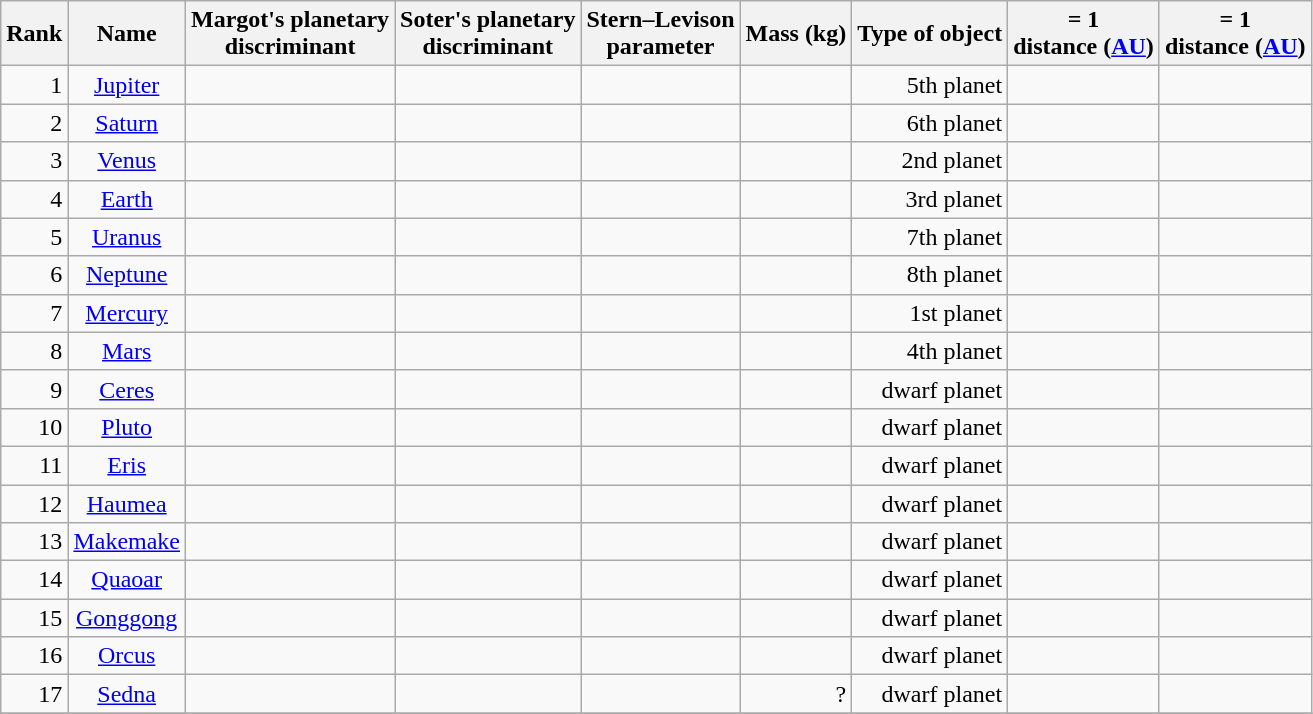<table class="wikitable sortable" style="text-align:right;">
<tr>
<th>Rank</th>
<th>Name</th>
<th>Margot's planetary<br>discriminant </th>
<th>Soter's planetary<br>discriminant </th>
<th>Stern–Levison<br>parameter  <br> </th>
<th>Mass (kg)</th>
<th>Type of object</th>
<th> = 1<br>distance (<a href='#'>AU</a>)</th>
<th> = 1<br>distance (<a href='#'>AU</a>)</th>
</tr>
<tr>
<td>1</td>
<td align=center><a href='#'>Jupiter</a></td>
<td></td>
<td></td>
<td></td>
<td></td>
<td>5th planet</td>
<td></td>
<td></td>
</tr>
<tr>
<td>2</td>
<td align=center><a href='#'>Saturn</a></td>
<td></td>
<td></td>
<td></td>
<td></td>
<td>6th planet</td>
<td></td>
<td></td>
</tr>
<tr>
<td>3</td>
<td align=center><a href='#'>Venus</a></td>
<td></td>
<td></td>
<td></td>
<td></td>
<td>2nd planet</td>
<td></td>
<td></td>
</tr>
<tr>
<td>4</td>
<td align=center><a href='#'>Earth</a></td>
<td></td>
<td></td>
<td></td>
<td></td>
<td>3rd planet</td>
<td></td>
<td></td>
</tr>
<tr>
<td>5</td>
<td align=center><a href='#'>Uranus</a></td>
<td></td>
<td></td>
<td></td>
<td></td>
<td>7th planet</td>
<td></td>
<td></td>
</tr>
<tr>
<td>6</td>
<td align=center><a href='#'>Neptune</a></td>
<td></td>
<td></td>
<td></td>
<td></td>
<td>8th planet</td>
<td></td>
<td></td>
</tr>
<tr>
<td>7</td>
<td align=center><a href='#'>Mercury</a></td>
<td></td>
<td></td>
<td></td>
<td></td>
<td>1st planet</td>
<td></td>
<td></td>
</tr>
<tr>
<td>8</td>
<td align=center><a href='#'>Mars</a></td>
<td></td>
<td></td>
<td></td>
<td></td>
<td>4th planet</td>
<td></td>
<td></td>
</tr>
<tr>
<td>9</td>
<td align=center><a href='#'>Ceres</a></td>
<td></td>
<td></td>
<td></td>
<td></td>
<td>dwarf planet</td>
<td></td>
<td></td>
</tr>
<tr>
<td>10</td>
<td align=center><a href='#'>Pluto</a></td>
<td></td>
<td></td>
<td></td>
<td></td>
<td>dwarf planet</td>
<td></td>
<td></td>
</tr>
<tr>
<td>11</td>
<td align=center><a href='#'>Eris</a></td>
<td></td>
<td></td>
<td></td>
<td></td>
<td>dwarf planet</td>
<td></td>
<td></td>
</tr>
<tr>
<td>12</td>
<td align=center><a href='#'>Haumea</a></td>
<td></td>
<td></td>
<td></td>
<td></td>
<td>dwarf planet</td>
<td></td>
<td></td>
</tr>
<tr>
<td>13</td>
<td align=center><a href='#'>Makemake</a></td>
<td></td>
<td></td>
<td></td>
<td></td>
<td>dwarf planet</td>
<td></td>
<td></td>
</tr>
<tr>
<td>14</td>
<td align=center><a href='#'>Quaoar</a></td>
<td></td>
<td></td>
<td></td>
<td></td>
<td>dwarf planet</td>
<td></td>
<td></td>
</tr>
<tr>
<td>15</td>
<td align=center><a href='#'>Gonggong</a></td>
<td></td>
<td></td>
<td></td>
<td></td>
<td>dwarf planet</td>
<td></td>
<td></td>
</tr>
<tr>
<td>16</td>
<td align=center><a href='#'>Orcus</a></td>
<td></td>
<td></td>
<td></td>
<td></td>
<td>dwarf planet</td>
<td></td>
<td></td>
</tr>
<tr>
<td>17</td>
<td align=center><a href='#'>Sedna</a></td>
<td></td>
<td></td>
<td></td>
<td>?</td>
<td>dwarf planet</td>
<td></td>
<td></td>
</tr>
<tr>
</tr>
</table>
